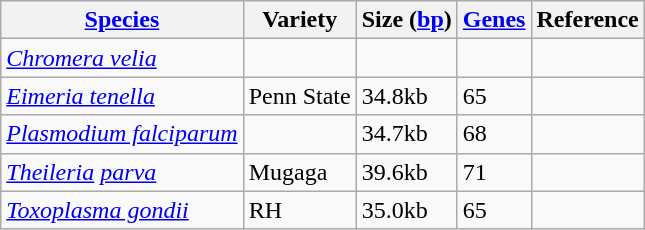<table class="wikitable sortable">
<tr>
<th><a href='#'>Species</a></th>
<th>Variety</th>
<th>Size (<a href='#'>bp</a>)</th>
<th><a href='#'>Genes</a></th>
<th>Reference</th>
</tr>
<tr>
<td><em><a href='#'>Chromera velia</a></em></td>
<td></td>
<td></td>
<td></td>
<td></td>
</tr>
<tr>
<td><em><a href='#'>Eimeria tenella</a></em></td>
<td>Penn State</td>
<td>34.8kb</td>
<td>65</td>
<td></td>
</tr>
<tr>
<td><em><a href='#'>Plasmodium falciparum</a></em></td>
<td></td>
<td>34.7kb</td>
<td>68</td>
<td></td>
</tr>
<tr>
<td><em><a href='#'>Theileria</a> <a href='#'>parva</a></em></td>
<td>Mugaga</td>
<td>39.6kb</td>
<td>71</td>
<td></td>
</tr>
<tr>
<td><em><a href='#'>Toxoplasma gondii</a></em></td>
<td>RH</td>
<td>35.0kb</td>
<td>65</td>
<td></td>
</tr>
</table>
